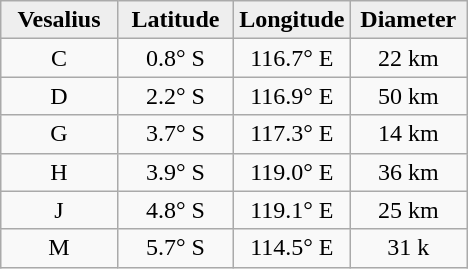<table class="wikitable">
<tr>
<th width="25%" style="background:#eeeeee;">Vesalius</th>
<th width="25%" style="background:#eeeeee;">Latitude</th>
<th width="25%" style="background:#eeeeee;">Longitude</th>
<th width="25%" style="background:#eeeeee;">Diameter</th>
</tr>
<tr>
<td align="center">C</td>
<td align="center">0.8° S</td>
<td align="center">116.7° E</td>
<td align="center">22 km</td>
</tr>
<tr>
<td align="center">D</td>
<td align="center">2.2° S</td>
<td align="center">116.9° E</td>
<td align="center">50 km</td>
</tr>
<tr>
<td align="center">G</td>
<td align="center">3.7° S</td>
<td align="center">117.3° E</td>
<td align="center">14 km</td>
</tr>
<tr>
<td align="center">H</td>
<td align="center">3.9° S</td>
<td align="center">119.0° E</td>
<td align="center">36 km</td>
</tr>
<tr>
<td align="center">J</td>
<td align="center">4.8° S</td>
<td align="center">119.1° E</td>
<td align="center">25 km</td>
</tr>
<tr>
<td align="center">M</td>
<td align="center">5.7° S</td>
<td align="center">114.5° E</td>
<td align="center">31 k</td>
</tr>
</table>
